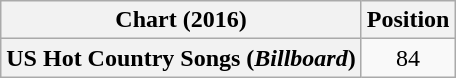<table class="wikitable sortable plainrowheaders" style="text-align:center">
<tr>
<th scope="col">Chart (2016)</th>
<th scope="col">Position</th>
</tr>
<tr>
<th scope="row">US Hot Country Songs (<em>Billboard</em>)</th>
<td>84</td>
</tr>
</table>
